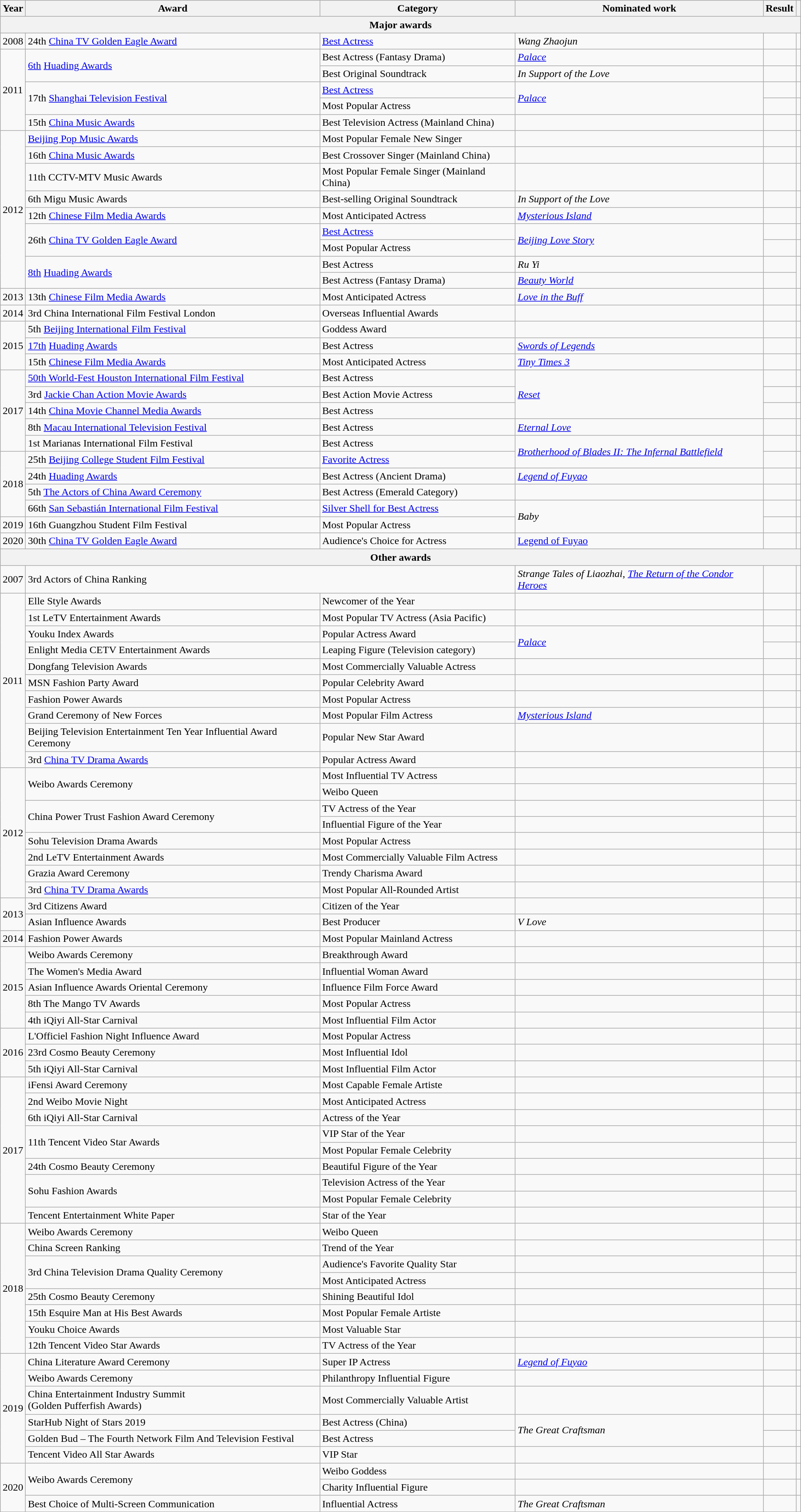<table class="wikitable">
<tr>
<th>Year</th>
<th>Award</th>
<th>Category</th>
<th>Nominated work</th>
<th>Result</th>
<th class="unsortable"></th>
</tr>
<tr>
<th colspan=6 style="text-align:center;"><strong>Major awards</strong></th>
</tr>
<tr>
<td>2008</td>
<td>24th <a href='#'>China TV Golden Eagle Award</a></td>
<td><a href='#'>Best Actress</a></td>
<td><em>Wang Zhaojun</em></td>
<td></td>
<td></td>
</tr>
<tr>
<td rowspan=5>2011</td>
<td rowspan=2><a href='#'>6th</a> <a href='#'>Huading Awards</a></td>
<td>Best Actress (Fantasy Drama)</td>
<td><em><a href='#'>Palace</a></em></td>
<td></td>
<td></td>
</tr>
<tr>
<td>Best Original Soundtrack</td>
<td><em>In Support of the Love</em></td>
<td></td>
<td></td>
</tr>
<tr>
<td rowspan=2>17th <a href='#'>Shanghai Television Festival</a></td>
<td><a href='#'>Best Actress</a></td>
<td rowspan=2><em><a href='#'>Palace</a></em></td>
<td></td>
<td></td>
</tr>
<tr>
<td>Most Popular Actress</td>
<td></td>
<td></td>
</tr>
<tr>
<td>15th <a href='#'>China Music Awards</a></td>
<td>Best Television Actress (Mainland China)</td>
<td></td>
<td></td>
<td></td>
</tr>
<tr>
<td rowspan=9>2012</td>
<td><a href='#'>Beijing Pop Music Awards</a></td>
<td>Most Popular Female New Singer</td>
<td></td>
<td></td>
<td></td>
</tr>
<tr>
<td>16th <a href='#'>China Music Awards</a></td>
<td>Best Crossover Singer (Mainland China)</td>
<td></td>
<td></td>
<td></td>
</tr>
<tr>
<td>11th CCTV-MTV Music Awards</td>
<td>Most Popular Female Singer (Mainland China)</td>
<td></td>
<td></td>
<td></td>
</tr>
<tr>
<td>6th Migu Music Awards</td>
<td>Best-selling Original Soundtrack</td>
<td><em>In Support of the Love</em></td>
<td></td>
<td></td>
</tr>
<tr>
<td>12th <a href='#'>Chinese Film Media Awards</a></td>
<td>Most Anticipated Actress</td>
<td><em><a href='#'>Mysterious Island</a></em></td>
<td></td>
<td></td>
</tr>
<tr>
<td rowspan=2>26th <a href='#'>China TV Golden Eagle Award</a></td>
<td><a href='#'>Best Actress</a></td>
<td rowspan=2><em><a href='#'>Beijing Love Story</a></em></td>
<td></td>
<td></td>
</tr>
<tr>
<td>Most Popular Actress</td>
<td></td>
<td></td>
</tr>
<tr>
<td rowspan=2><a href='#'>8th</a> <a href='#'>Huading Awards</a></td>
<td>Best Actress</td>
<td><em>Ru Yi</em></td>
<td></td>
<td rowspan=2></td>
</tr>
<tr>
<td>Best Actress (Fantasy Drama)</td>
<td><em><a href='#'>Beauty World</a></em></td>
<td></td>
</tr>
<tr>
<td>2013</td>
<td>13th <a href='#'>Chinese Film Media Awards</a></td>
<td>Most Anticipated Actress</td>
<td><em><a href='#'>Love in the Buff</a></em></td>
<td></td>
<td></td>
</tr>
<tr>
<td>2014</td>
<td>3rd China International Film Festival London</td>
<td>Overseas Influential Awards</td>
<td></td>
<td></td>
<td></td>
</tr>
<tr>
<td rowspan=3>2015</td>
<td>5th <a href='#'>Beijing International Film Festival</a></td>
<td>Goddess Award</td>
<td></td>
<td></td>
<td></td>
</tr>
<tr>
<td><a href='#'>17th</a> <a href='#'>Huading Awards</a></td>
<td>Best Actress</td>
<td><em><a href='#'>Swords of Legends</a></em></td>
<td></td>
<td></td>
</tr>
<tr>
<td>15th <a href='#'>Chinese Film Media Awards</a></td>
<td>Most Anticipated Actress</td>
<td><em><a href='#'>Tiny Times 3</a></em></td>
<td></td>
<td></td>
</tr>
<tr>
<td rowspan=5>2017</td>
<td><a href='#'>50th World-Fest Houston International Film Festival</a></td>
<td>Best Actress</td>
<td rowspan=3><em><a href='#'>Reset</a></em></td>
<td></td>
<td></td>
</tr>
<tr>
<td>3rd <a href='#'>Jackie Chan Action Movie Awards</a></td>
<td>Best Action Movie Actress</td>
<td></td>
<td></td>
</tr>
<tr>
<td>14th <a href='#'>China Movie Channel Media Awards</a></td>
<td>Best Actress</td>
<td></td>
<td></td>
</tr>
<tr>
<td>8th <a href='#'>Macau International Television Festival</a></td>
<td>Best Actress</td>
<td><em><a href='#'>Eternal Love</a></em></td>
<td></td>
<td></td>
</tr>
<tr>
<td>1st Marianas International Film Festival</td>
<td>Best Actress</td>
<td rowspan=2><em><a href='#'>Brotherhood of Blades II: The Infernal Battlefield</a></em></td>
<td></td>
<td></td>
</tr>
<tr>
<td rowspan=4>2018</td>
<td>25th <a href='#'>Beijing College Student Film Festival</a></td>
<td><a href='#'>Favorite Actress</a></td>
<td></td>
<td></td>
</tr>
<tr>
<td>24th <a href='#'>Huading Awards</a></td>
<td>Best Actress (Ancient Drama)</td>
<td><em><a href='#'>Legend of Fuyao</a></em></td>
<td></td>
<td></td>
</tr>
<tr>
<td>5th <a href='#'>The Actors of China Award Ceremony</a></td>
<td>Best Actress (Emerald Category)</td>
<td></td>
<td></td>
<td></td>
</tr>
<tr>
<td>66th <a href='#'>San Sebastián International Film Festival</a></td>
<td><a href='#'>Silver Shell for Best Actress </a></td>
<td rowspan=2><em>Baby</em></td>
<td></td>
<td></td>
</tr>
<tr>
<td>2019</td>
<td>16th Guangzhou Student Film Festival</td>
<td>Most Popular Actress</td>
<td></td>
<td></td>
</tr>
<tr>
<td>2020</td>
<td>30th <a href='#'>China TV Golden Eagle Award</a></td>
<td>Audience's Choice for Actress</td>
<td><a href='#'>Legend of Fuyao</a></td>
<td></td>
<td></td>
</tr>
<tr>
<th colspan=6 style="text-align:center;"><strong>Other awards</strong></th>
</tr>
<tr>
<td>2007</td>
<td colspan=2>3rd Actors of China Ranking</td>
<td><em>Strange Tales of Liaozhai</em>, <em><a href='#'>The Return of the Condor Heroes</a></em></td>
<td></td>
<td></td>
</tr>
<tr>
<td rowspan=10>2011</td>
<td>Elle Style Awards</td>
<td>Newcomer of the Year</td>
<td></td>
<td></td>
<td></td>
</tr>
<tr>
<td>1st LeTV Entertainment Awards</td>
<td>Most Popular TV Actress (Asia Pacific)</td>
<td></td>
<td></td>
<td></td>
</tr>
<tr>
<td>Youku Index Awards</td>
<td>Popular Actress Award</td>
<td rowspan=2><em><a href='#'>Palace</a></em></td>
<td></td>
<td></td>
</tr>
<tr>
<td>Enlight Media CETV Entertainment Awards</td>
<td>Leaping Figure (Television category)</td>
<td></td>
<td></td>
</tr>
<tr>
<td>Dongfang Television Awards</td>
<td>Most Commercially Valuable Actress</td>
<td></td>
<td></td>
<td></td>
</tr>
<tr>
<td>MSN Fashion Party Award</td>
<td>Popular Celebrity Award</td>
<td></td>
<td></td>
<td></td>
</tr>
<tr>
<td>Fashion Power Awards</td>
<td>Most Popular Actress</td>
<td></td>
<td></td>
<td></td>
</tr>
<tr>
<td>Grand Ceremony of New Forces</td>
<td>Most Popular Film Actress</td>
<td><em><a href='#'>Mysterious Island</a></em></td>
<td></td>
<td></td>
</tr>
<tr>
<td>Beijing Television Entertainment Ten Year Influential Award Ceremony</td>
<td>Popular New Star Award</td>
<td></td>
<td></td>
<td></td>
</tr>
<tr>
<td>3rd <a href='#'>China TV Drama Awards</a></td>
<td>Popular Actress Award</td>
<td></td>
<td></td>
<td></td>
</tr>
<tr>
<td rowspan=8>2012</td>
<td rowspan=2>Weibo Awards Ceremony</td>
<td>Most Influential TV Actress</td>
<td></td>
<td></td>
<td rowspan=2></td>
</tr>
<tr>
<td>Weibo Queen</td>
<td></td>
<td></td>
</tr>
<tr>
<td rowspan=2>China Power Trust Fashion Award Ceremony</td>
<td>TV Actress of the Year</td>
<td></td>
<td></td>
<td rowspan=2></td>
</tr>
<tr>
<td>Influential Figure of the Year</td>
<td></td>
<td></td>
</tr>
<tr>
<td>Sohu Television Drama Awards</td>
<td>Most Popular Actress</td>
<td></td>
<td></td>
<td></td>
</tr>
<tr>
<td>2nd LeTV Entertainment Awards</td>
<td>Most Commercially Valuable Film Actress</td>
<td></td>
<td></td>
<td></td>
</tr>
<tr>
<td>Grazia Award Ceremony</td>
<td>Trendy Charisma Award</td>
<td></td>
<td></td>
<td></td>
</tr>
<tr>
<td>3rd <a href='#'>China TV Drama Awards</a></td>
<td>Most Popular All-Rounded Artist</td>
<td></td>
<td></td>
<td></td>
</tr>
<tr>
<td rowspan=2>2013</td>
<td>3rd Citizens Award</td>
<td>Citizen of the Year</td>
<td></td>
<td></td>
<td></td>
</tr>
<tr>
<td>Asian Influence Awards</td>
<td>Best Producer</td>
<td><em>V Love</em></td>
<td></td>
<td></td>
</tr>
<tr>
<td rowspan=1>2014</td>
<td>Fashion Power Awards</td>
<td>Most Popular Mainland Actress</td>
<td></td>
<td></td>
<td></td>
</tr>
<tr>
<td rowspan=5>2015</td>
<td>Weibo Awards Ceremony</td>
<td>Breakthrough Award</td>
<td></td>
<td></td>
<td></td>
</tr>
<tr>
<td>The Women's Media Award</td>
<td>Influential Woman Award</td>
<td></td>
<td></td>
<td></td>
</tr>
<tr>
<td>Asian Influence Awards Oriental Ceremony</td>
<td>Influence Film Force Award</td>
<td></td>
<td></td>
<td></td>
</tr>
<tr>
<td>8th The Mango TV Awards</td>
<td>Most Popular Actress</td>
<td></td>
<td></td>
<td></td>
</tr>
<tr>
<td>4th iQiyi All-Star Carnival</td>
<td>Most Influential Film Actor</td>
<td></td>
<td></td>
<td></td>
</tr>
<tr>
<td rowspan=3>2016</td>
<td>L'Officiel Fashion Night Influence Award</td>
<td>Most Popular Actress</td>
<td></td>
<td></td>
<td></td>
</tr>
<tr>
<td>23rd Cosmo Beauty Ceremony</td>
<td>Most Influential Idol</td>
<td></td>
<td></td>
<td></td>
</tr>
<tr>
<td>5th iQiyi All-Star Carnival</td>
<td>Most Influential Film Actor</td>
<td></td>
<td></td>
<td></td>
</tr>
<tr>
<td rowspan=9>2017</td>
<td>iFensi Award Ceremony</td>
<td>Most Capable Female Artiste</td>
<td></td>
<td></td>
<td></td>
</tr>
<tr>
<td>2nd Weibo Movie Night</td>
<td>Most Anticipated Actress</td>
<td></td>
<td></td>
<td></td>
</tr>
<tr>
<td>6th iQiyi All-Star Carnival</td>
<td>Actress of the Year</td>
<td></td>
<td></td>
<td></td>
</tr>
<tr>
<td rowspan=2>11th Tencent Video Star Awards</td>
<td>VIP Star of the Year</td>
<td></td>
<td></td>
<td rowspan=2></td>
</tr>
<tr>
<td>Most Popular Female Celebrity</td>
<td></td>
<td></td>
</tr>
<tr>
<td>24th Cosmo Beauty Ceremony</td>
<td>Beautiful Figure of the Year</td>
<td></td>
<td></td>
<td></td>
</tr>
<tr>
<td rowspan=2>Sohu Fashion Awards</td>
<td>Television Actress of the Year</td>
<td></td>
<td></td>
<td rowspan=2></td>
</tr>
<tr>
<td>Most Popular Female Celebrity</td>
<td></td>
<td></td>
</tr>
<tr>
<td>Tencent Entertainment White Paper</td>
<td>Star of the Year</td>
<td></td>
<td></td>
<td></td>
</tr>
<tr>
<td rowspan=8>2018</td>
<td>Weibo Awards Ceremony</td>
<td>Weibo Queen</td>
<td></td>
<td></td>
<td></td>
</tr>
<tr>
<td>China Screen Ranking</td>
<td>Trend of the Year</td>
<td></td>
<td></td>
<td></td>
</tr>
<tr>
<td rowspan=2>3rd China Television Drama Quality Ceremony</td>
<td>Audience's Favorite Quality Star</td>
<td></td>
<td></td>
<td rowspan=2></td>
</tr>
<tr>
<td>Most Anticipated Actress</td>
<td></td>
<td></td>
</tr>
<tr>
<td>25th Cosmo Beauty Ceremony</td>
<td>Shining Beautiful Idol</td>
<td></td>
<td></td>
<td></td>
</tr>
<tr>
<td>15th Esquire Man at His Best Awards</td>
<td>Most Popular Female Artiste</td>
<td></td>
<td></td>
<td></td>
</tr>
<tr>
<td>Youku Choice Awards</td>
<td>Most Valuable Star</td>
<td></td>
<td></td>
<td></td>
</tr>
<tr>
<td>12th Tencent Video Star Awards</td>
<td>TV Actress of the Year</td>
<td></td>
<td></td>
<td></td>
</tr>
<tr>
<td rowspan=6>2019</td>
<td>China Literature Award Ceremony</td>
<td>Super IP Actress</td>
<td><em><a href='#'>Legend of Fuyao</a></em></td>
<td></td>
<td></td>
</tr>
<tr>
<td>Weibo Awards Ceremony</td>
<td>Philanthropy Influential Figure</td>
<td></td>
<td></td>
<td></td>
</tr>
<tr>
<td>China Entertainment Industry Summit <br> (Golden Pufferfish Awards)</td>
<td>Most Commercially Valuable Artist</td>
<td></td>
<td></td>
<td></td>
</tr>
<tr>
<td>StarHub Night of Stars 2019</td>
<td>Best Actress (China)</td>
<td rowspan=2><em>The Great Craftsman</em></td>
<td></td>
<td></td>
</tr>
<tr>
<td>Golden Bud – The Fourth Network Film And Television Festival</td>
<td>Best Actress</td>
<td></td>
<td></td>
</tr>
<tr>
<td>Tencent Video All Star Awards</td>
<td>VIP Star</td>
<td></td>
<td></td>
<td></td>
</tr>
<tr>
<td rowspan=3>2020</td>
<td rowspan=2>Weibo Awards Ceremony</td>
<td>Weibo Goddess</td>
<td></td>
<td></td>
<td></td>
</tr>
<tr>
<td>Charity Influential Figure</td>
<td></td>
<td></td>
<td></td>
</tr>
<tr>
<td>Best Choice of Multi-Screen Communication</td>
<td>Influential Actress</td>
<td><em>The Great Craftsman</em></td>
<td></td>
<td></td>
</tr>
</table>
